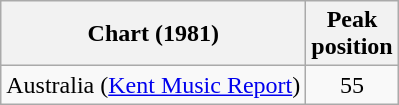<table class="wikitable">
<tr>
<th>Chart (1981)</th>
<th>Peak<br>position</th>
</tr>
<tr>
<td>Australia (<a href='#'>Kent Music Report</a>)</td>
<td style="text-align:center;">55</td>
</tr>
</table>
